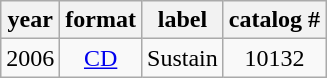<table class="wikitable" style="text-align:center">
<tr>
<th>year</th>
<th>format</th>
<th>label</th>
<th>catalog #</th>
</tr>
<tr>
<td>2006</td>
<td><a href='#'>CD</a></td>
<td>Sustain</td>
<td>10132</td>
</tr>
</table>
